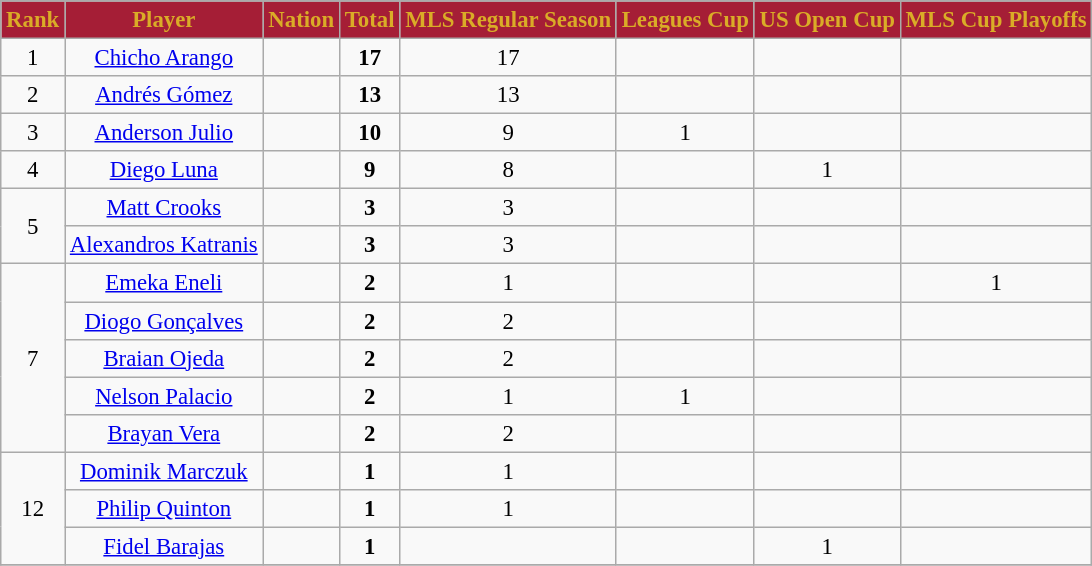<table class="wikitable" style="font-size: 95%; text-align: center;">
<tr>
</tr>
<tr>
<th style="background:#A51E36; color:#DAAC27; text-align:center;">Rank</th>
<th style="background:#A51E36; color:#DAAC27; text-align:center;">Player</th>
<th style="background:#A51E36; color:#DAAC27; text-align:center;">Nation</th>
<th style="background:#A51E36; color:#DAAC27; text-align:center;">Total</th>
<th style="background:#A51E36; color:#DAAC27; text-align:center;">MLS Regular Season</th>
<th style="background:#A51E36; color:#DAAC27; text-align:center;">Leagues Cup</th>
<th style="background:#A51E36; color:#DAAC27; text-align:center;">US Open Cup</th>
<th style="background:#A51E36; color:#DAAC27; text-align:center;">MLS Cup Playoffs</th>
</tr>
<tr>
<td rowspan="1">1</td>
<td><a href='#'>Chicho Arango</a></td>
<td></td>
<td><strong>17</strong></td>
<td>17</td>
<td></td>
<td></td>
<td></td>
</tr>
<tr>
<td rowspan="1">2</td>
<td><a href='#'>Andrés Gómez</a></td>
<td></td>
<td><strong>13</strong></td>
<td>13</td>
<td></td>
<td></td>
<td></td>
</tr>
<tr>
<td rowspan="1">3</td>
<td><a href='#'>Anderson Julio</a></td>
<td></td>
<td><strong>10</strong></td>
<td>9</td>
<td>1</td>
<td></td>
<td></td>
</tr>
<tr>
<td rowspan="1">4</td>
<td><a href='#'>Diego Luna</a></td>
<td></td>
<td><strong>9</strong></td>
<td>8</td>
<td></td>
<td>1</td>
<td></td>
</tr>
<tr>
<td rowspan="2">5</td>
<td><a href='#'>Matt Crooks</a></td>
<td></td>
<td><strong>3</strong></td>
<td>3</td>
<td></td>
<td></td>
<td></td>
</tr>
<tr>
<td><a href='#'>Alexandros Katranis</a></td>
<td></td>
<td><strong>3</strong></td>
<td>3</td>
<td></td>
<td></td>
<td></td>
</tr>
<tr>
<td rowspan="5">7</td>
<td><a href='#'>Emeka Eneli</a></td>
<td></td>
<td><strong>2</strong></td>
<td>1</td>
<td></td>
<td></td>
<td>1</td>
</tr>
<tr>
<td><a href='#'>Diogo Gonçalves</a></td>
<td></td>
<td><strong>2</strong></td>
<td>2</td>
<td></td>
<td></td>
<td></td>
</tr>
<tr>
<td><a href='#'>Braian Ojeda</a></td>
<td></td>
<td><strong>2</strong></td>
<td>2</td>
<td></td>
<td></td>
<td></td>
</tr>
<tr>
<td><a href='#'>Nelson Palacio</a></td>
<td></td>
<td><strong>2</strong></td>
<td>1</td>
<td>1</td>
<td></td>
<td></td>
</tr>
<tr>
<td><a href='#'>Brayan Vera</a></td>
<td></td>
<td><strong>2</strong></td>
<td>2</td>
<td></td>
<td></td>
<td></td>
</tr>
<tr>
<td rowspan="3">12</td>
<td><a href='#'>Dominik Marczuk</a></td>
<td></td>
<td><strong>1</strong></td>
<td>1</td>
<td></td>
<td></td>
<td></td>
</tr>
<tr>
<td><a href='#'>Philip Quinton</a></td>
<td></td>
<td><strong>1</strong></td>
<td>1</td>
<td></td>
<td></td>
<td></td>
</tr>
<tr>
<td><a href='#'>Fidel Barajas</a></td>
<td></td>
<td><strong>1</strong></td>
<td></td>
<td></td>
<td>1</td>
<td></td>
</tr>
<tr>
</tr>
</table>
